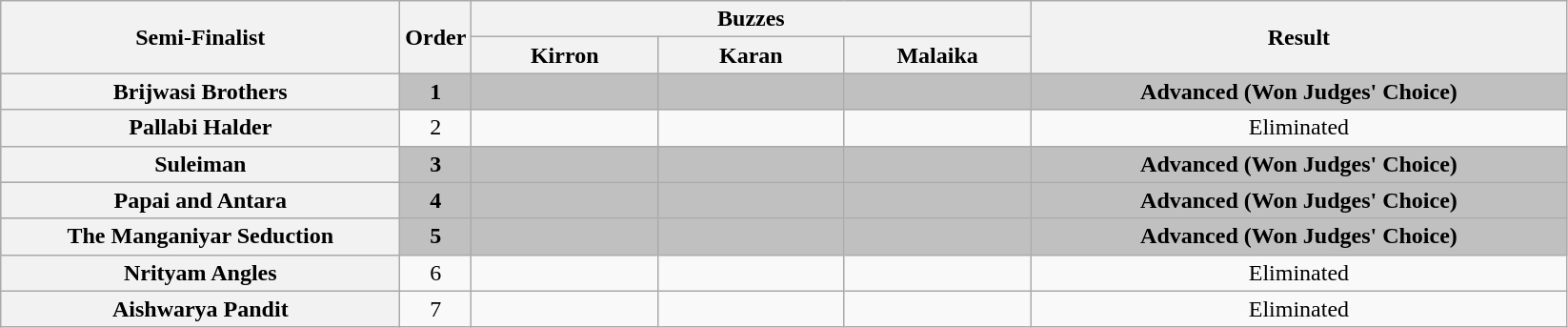<table class="wikitable plainrowheaders sortable" style="text-align:center;">
<tr>
<th rowspan="2" scope="col" class="unsortable" style="width:17em;">Semi-Finalist</th>
<th rowspan="2" scope="col" style="width:1em;">Order</th>
<th colspan="3" scope="col" class="unsortable" style="width:24em;">Buzzes</th>
<th rowspan="2" scope="col" style="width:23em;">Result</th>
</tr>
<tr>
<th scope="col" class="unsortable" style="width:6em;">Kirron</th>
<th scope="col" class="unsortable" style="width:6em;">Karan</th>
<th scope="col" class="unsortable" style="width:6em;">Malaika</th>
</tr>
<tr style="background:silver;">
<th scope="row"><strong>Brijwasi Brothers</strong></th>
<td><strong>1</strong></td>
<td style="text-align:center;"></td>
<td></td>
<td></td>
<td><strong>Advanced (Won Judges' Choice)</strong></td>
</tr>
<tr>
<th scope="row">Pallabi Halder</th>
<td>2</td>
<td style="text-align:center;"></td>
<td style="text-align:center;"></td>
<td style="text-align:center;"></td>
<td>Eliminated</td>
</tr>
<tr style="background:silver;">
<th scope="row"><strong>Suleiman</strong></th>
<td><strong>3</strong></td>
<td style="text-align:center;"></td>
<td></td>
<td></td>
<td><strong>Advanced (Won Judges' Choice)</strong></td>
</tr>
<tr style="background:silver;">
<th scope="row"><strong>Papai and Antara</strong></th>
<td><strong>4</strong></td>
<td style="text-align:center;"></td>
<td></td>
<td></td>
<td><strong>Advanced (Won Judges' Choice)</strong></td>
</tr>
<tr style="background:silver;">
<th scope="row"><strong>The Manganiyar Seduction</strong></th>
<td><strong>5</strong></td>
<td style="text-align:center;"></td>
<td></td>
<td></td>
<td><strong>Advanced (Won Judges' Choice)</strong></td>
</tr>
<tr>
<th scope="row">Nrityam Angles</th>
<td>6</td>
<td style="text-align:center;"></td>
<td style="text-align:center;"></td>
<td style="text-align:center;"></td>
<td>Eliminated</td>
</tr>
<tr>
<th scope="row">Aishwarya Pandit</th>
<td>7</td>
<td style="text-align:center;"></td>
<td style="text-align:center;"></td>
<td style="text-align:center;"></td>
<td>Eliminated</td>
</tr>
</table>
